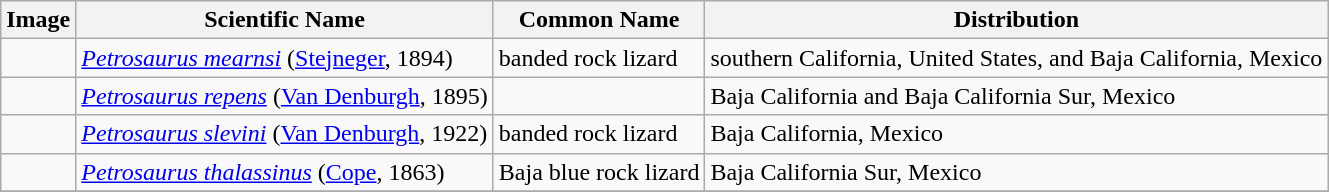<table class="wikitable">
<tr>
<th>Image</th>
<th>Scientific Name</th>
<th>Common Name</th>
<th>Distribution</th>
</tr>
<tr>
<td></td>
<td><em><a href='#'>Petrosaurus mearnsi</a></em> (<a href='#'>Stejneger</a>, 1894)</td>
<td>banded rock lizard</td>
<td>southern California, United States, and Baja California, Mexico</td>
</tr>
<tr>
<td></td>
<td><em><a href='#'>Petrosaurus repens</a></em> (<a href='#'>Van Denburgh</a>, 1895)</td>
<td></td>
<td>Baja California and Baja California Sur, Mexico</td>
</tr>
<tr>
<td></td>
<td><em><a href='#'>Petrosaurus slevini</a></em> (<a href='#'>Van Denburgh</a>, 1922)</td>
<td>banded rock lizard</td>
<td>Baja California, Mexico</td>
</tr>
<tr>
<td></td>
<td><em><a href='#'>Petrosaurus thalassinus</a></em> (<a href='#'>Cope</a>, 1863)</td>
<td>Baja blue rock lizard</td>
<td>Baja California Sur, Mexico</td>
</tr>
<tr>
</tr>
</table>
